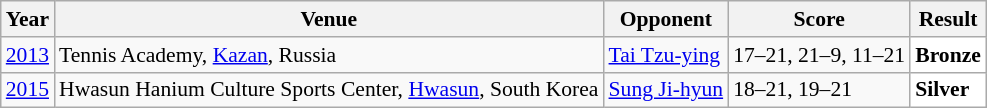<table class="sortable wikitable" style="font-size: 90%;">
<tr>
<th>Year</th>
<th>Venue</th>
<th>Opponent</th>
<th>Score</th>
<th>Result</th>
</tr>
<tr>
<td align="center"><a href='#'>2013</a></td>
<td align="left">Tennis Academy, <a href='#'>Kazan</a>, Russia</td>
<td align="left"> <a href='#'>Tai Tzu-ying</a></td>
<td align="left">17–21, 21–9, 11–21</td>
<td style="text-align:left; background:white"> <strong>Bronze</strong></td>
</tr>
<tr>
<td align="center"><a href='#'>2015</a></td>
<td align="left">Hwasun Hanium Culture Sports Center, <a href='#'>Hwasun</a>, South Korea</td>
<td align="left"> <a href='#'>Sung Ji-hyun</a></td>
<td align="left">18–21, 19–21</td>
<td style="text-align:left; background:white"> <strong>Silver</strong></td>
</tr>
</table>
